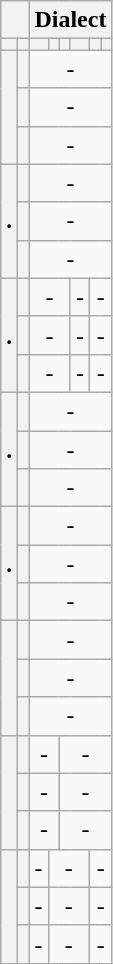<table class="wikitable mw-collapsible" style=text-align:center>
<tr>
<th colspan=2></th>
<th colspan=6>Dialect</th>
</tr>
<tr>
<th></th>
<th></th>
<th></th>
<th></th>
<th></th>
<th></th>
<th></th>
<th></th>
</tr>
<tr>
<th rowspan=3></th>
<th></th>
<td colspan=6>-</td>
</tr>
<tr>
<th></th>
<td colspan=6>-</td>
</tr>
<tr>
<th></th>
<td colspan=6>-</td>
</tr>
<tr>
<th rowspan=3>.</th>
<th></th>
<td colspan=6>-</td>
</tr>
<tr>
<th></th>
<td colspan=6>-</td>
</tr>
<tr>
<th></th>
<td colspan=6>-</td>
</tr>
<tr>
<th rowspan=3>.</th>
<th></th>
<td colspan=3>-</td>
<td>-</td>
<td colspan=2>-</td>
</tr>
<tr>
<th></th>
<td colspan=3>-</td>
<td>-</td>
<td colspan=2>-</td>
</tr>
<tr>
<th></th>
<td colspan=3>-</td>
<td>-</td>
<td colspan=2>-</td>
</tr>
<tr>
<th rowspan=3>.</th>
<th></th>
<td colspan=6>-</td>
</tr>
<tr>
<th></th>
<td colspan=6>-</td>
</tr>
<tr>
<th></th>
<td colspan=6>-</td>
</tr>
<tr>
<th rowspan=3>.</th>
<th></th>
<td colspan=6>-</td>
</tr>
<tr>
<th></th>
<td colspan=6>-</td>
</tr>
<tr>
<th></th>
<td colspan=6>-</td>
</tr>
<tr>
<th rowspan=3></th>
<th></th>
<td colspan=6>-</td>
</tr>
<tr>
<th></th>
<td colspan=6>-</td>
</tr>
<tr>
<th></th>
<td colspan=6>-</td>
</tr>
<tr>
<th rowspan=3></th>
<th></th>
<td colspan=2>-</td>
<td colspan=4>-</td>
</tr>
<tr>
<th></th>
<td colspan=2>-</td>
<td colspan=4>-</td>
</tr>
<tr>
<th></th>
<td colspan=2>-</td>
<td colspan=4>-</td>
</tr>
<tr>
<th rowspan=3></th>
<th></th>
<td>-</td>
<td colspan=3>-</td>
<td colspan=2>-</td>
</tr>
<tr>
<th></th>
<td>-</td>
<td colspan=3>-</td>
<td colspan=2>-</td>
</tr>
<tr>
<th></th>
<td>-</td>
<td colspan=3>-</td>
<td colspan=2>-</td>
</tr>
</table>
